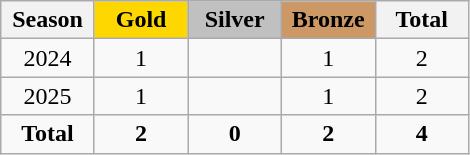<table class="wikitable" style="text-align:center;">
<tr>
<th width = "55">Season</th>
<th width = "55" style="background: gold;">Gold</th>
<th width = "55" style="background: silver;">Silver</th>
<th width = "55" style="background: #cc9966;">Bronze</th>
<th width = "55">Total</th>
</tr>
<tr>
<td>2024</td>
<td>1</td>
<td></td>
<td>1</td>
<td>2</td>
</tr>
<tr>
<td>2025</td>
<td>1</td>
<td></td>
<td>1</td>
<td>2</td>
</tr>
<tr>
<td><strong>Total</strong></td>
<td><strong>2</strong></td>
<td><strong>0</strong></td>
<td><strong>2</strong></td>
<td><strong>4</strong></td>
</tr>
</table>
